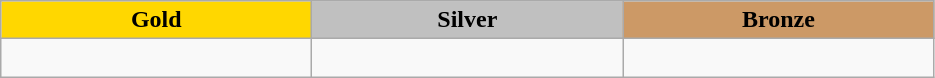<table class="wikitable" style="text-align:left">
<tr align="center">
<td width=200 bgcolor=gold><strong>Gold</strong></td>
<td width=200 bgcolor=silver><strong>Silver</strong></td>
<td width=200 bgcolor=CC9966><strong>Bronze</strong></td>
</tr>
<tr>
<td></td>
<td></td>
<td><br></td>
</tr>
</table>
